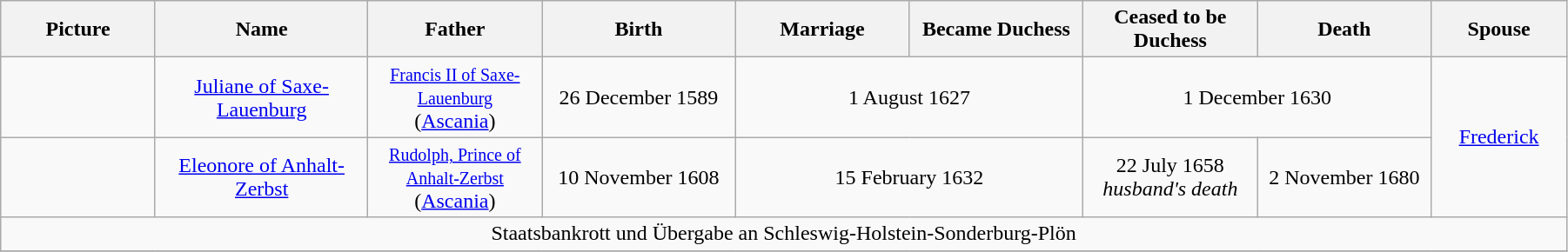<table width=95% class="wikitable">
<tr>
<th width = "8%">Picture</th>
<th width = "11%">Name</th>
<th width = "9%">Father</th>
<th width = "10%">Birth</th>
<th width = "9%">Marriage</th>
<th width = "9%">Became Duchess</th>
<th width = "9%">Ceased to be Duchess</th>
<th width = "9%">Death</th>
<th width = "7%">Spouse</th>
</tr>
<tr>
<td align="center"></td>
<td align="center"><a href='#'>Juliane of Saxe-Lauenburg</a></td>
<td align="center"><small><a href='#'>Francis II of Saxe-Lauenburg</a></small><br>(<a href='#'>Ascania</a>)</td>
<td align="center">26 December 1589</td>
<td align="center" colspan="2">1 August 1627</td>
<td align="center" colspan="2">1 December 1630</td>
<td align="center" rowspan="2"><a href='#'>Frederick</a></td>
</tr>
<tr>
<td align="center"></td>
<td align="center"><a href='#'>Eleonore of Anhalt-Zerbst</a></td>
<td align="center"><small><a href='#'>Rudolph, Prince of Anhalt-Zerbst</a></small><br>(<a href='#'>Ascania</a>)</td>
<td align="center">10 November 1608</td>
<td align="center" colspan="2">15 February 1632</td>
<td align="center">22 July 1658<br><em>husband's death</em></td>
<td align="center">2 November 1680</td>
</tr>
<tr>
<td align="center" colspan="9">Staatsbankrott und Übergabe an Schleswig-Holstein-Sonderburg-Plön</td>
</tr>
<tr>
</tr>
</table>
